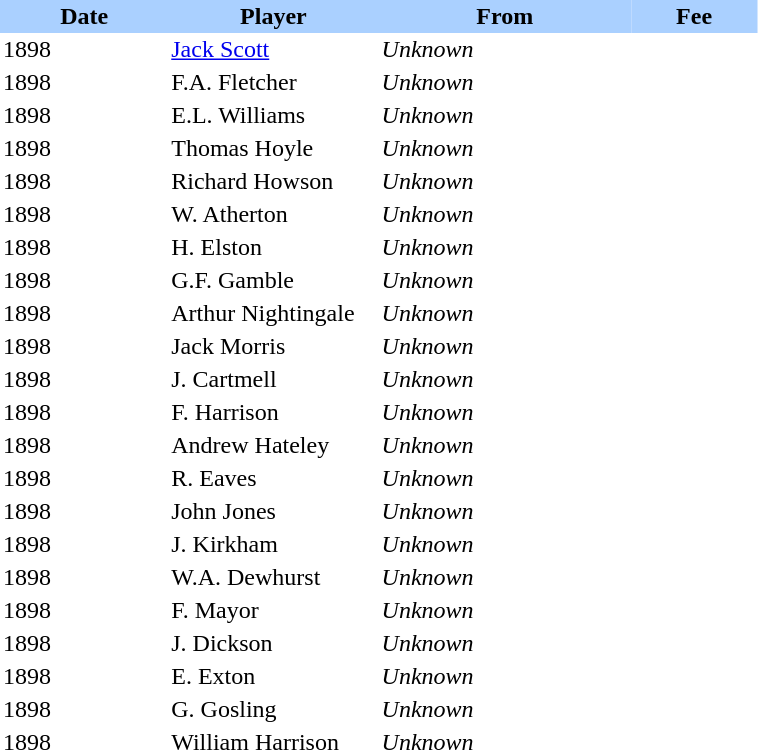<table border="0" cellspacing="0" cellpadding="2">
<tr bgcolor=AAD0FF>
<th width=20%>Date</th>
<th width=25%>Player</th>
<th width=30%>From</th>
<th width=15%>Fee</th>
</tr>
<tr>
<td>1898</td>
<td><a href='#'>Jack Scott</a></td>
<td><em>Unknown</em></td>
<td></td>
</tr>
<tr>
<td>1898</td>
<td>F.A. Fletcher</td>
<td><em>Unknown</em></td>
<td></td>
</tr>
<tr>
<td>1898</td>
<td>E.L. Williams</td>
<td><em>Unknown</em></td>
<td></td>
</tr>
<tr>
<td>1898</td>
<td>Thomas Hoyle</td>
<td><em>Unknown</em></td>
<td></td>
</tr>
<tr>
<td>1898</td>
<td>Richard Howson</td>
<td><em>Unknown</em></td>
<td></td>
</tr>
<tr>
<td>1898</td>
<td>W. Atherton</td>
<td><em>Unknown</em></td>
<td></td>
</tr>
<tr>
<td>1898</td>
<td>H. Elston</td>
<td><em>Unknown</em></td>
<td></td>
</tr>
<tr>
<td>1898</td>
<td>G.F. Gamble</td>
<td><em>Unknown</em></td>
<td></td>
</tr>
<tr>
<td>1898</td>
<td>Arthur Nightingale</td>
<td><em>Unknown</em></td>
<td></td>
</tr>
<tr>
<td>1898</td>
<td>Jack Morris</td>
<td><em>Unknown</em></td>
<td></td>
</tr>
<tr>
<td>1898</td>
<td>J. Cartmell</td>
<td><em>Unknown</em></td>
<td></td>
</tr>
<tr>
<td>1898</td>
<td>F. Harrison</td>
<td><em>Unknown</em></td>
<td></td>
</tr>
<tr>
<td>1898</td>
<td>Andrew Hateley</td>
<td><em>Unknown</em></td>
<td></td>
</tr>
<tr>
<td>1898</td>
<td>R. Eaves</td>
<td><em>Unknown</em></td>
<td></td>
</tr>
<tr>
<td>1898</td>
<td>John Jones</td>
<td><em>Unknown</em></td>
<td></td>
</tr>
<tr>
<td>1898</td>
<td>J. Kirkham</td>
<td><em>Unknown</em></td>
<td></td>
</tr>
<tr>
<td>1898</td>
<td>W.A. Dewhurst</td>
<td><em>Unknown</em></td>
<td></td>
</tr>
<tr>
<td>1898</td>
<td>F. Mayor</td>
<td><em>Unknown</em></td>
<td></td>
</tr>
<tr>
<td>1898</td>
<td>J. Dickson</td>
<td><em>Unknown</em></td>
<td></td>
</tr>
<tr>
<td>1898</td>
<td>E. Exton</td>
<td><em>Unknown</em></td>
<td></td>
</tr>
<tr>
<td>1898</td>
<td>G. Gosling</td>
<td><em>Unknown</em></td>
<td></td>
</tr>
<tr>
<td>1898</td>
<td>William Harrison</td>
<td><em>Unknown</em></td>
<td></td>
</tr>
</table>
